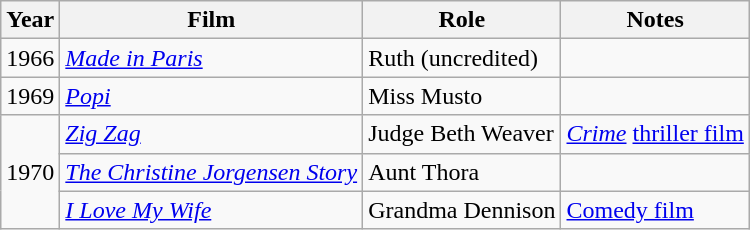<table class="wikitable sortable">
<tr>
<th>Year</th>
<th>Film</th>
<th>Role</th>
<th class="wikitable unsortable">Notes</th>
</tr>
<tr>
<td>1966</td>
<td><em><a href='#'>Made in Paris</a></em></td>
<td>Ruth (uncredited)</td>
<td></td>
</tr>
<tr>
<td>1969</td>
<td><em><a href='#'>Popi</a></em></td>
<td>Miss Musto</td>
<td></td>
</tr>
<tr>
<td rowspan="3">1970</td>
<td><em><a href='#'>Zig Zag</a></em></td>
<td>Judge Beth Weaver</td>
<td><em><a href='#'>Crime</a></em> <a href='#'>thriller film</a></td>
</tr>
<tr>
<td><em><a href='#'>The Christine Jorgensen Story</a></em></td>
<td>Aunt Thora</td>
<td></td>
</tr>
<tr>
<td><em><a href='#'>I Love My Wife</a></em></td>
<td>Grandma Dennison</td>
<td><a href='#'>Comedy film</a></td>
</tr>
</table>
